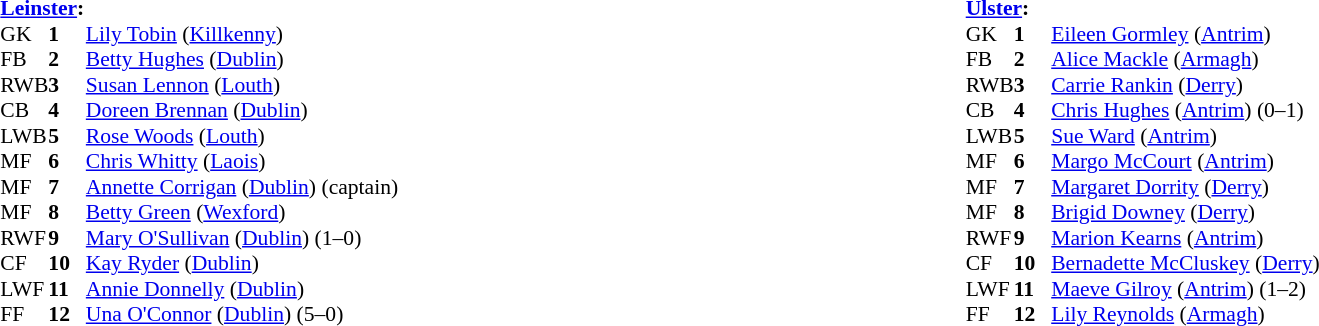<table width="100%">
<tr>
<td valign="top"></td>
<td valign="top" width="50%"><br><table style="font-size: 90%" cellspacing="0" cellpadding="0" align=center>
<tr>
<td colspan="4"><strong><a href='#'>Leinster</a>:</strong></td>
</tr>
<tr>
<th width="25"></th>
<th width="25"></th>
</tr>
<tr>
<td>GK</td>
<td><strong>1</strong></td>
<td><a href='#'>Lily Tobin</a> (<a href='#'>Killkenny</a>)</td>
</tr>
<tr>
<td>FB</td>
<td><strong>2</strong></td>
<td><a href='#'>Betty Hughes</a> (<a href='#'>Dublin</a>)</td>
</tr>
<tr>
<td>RWB</td>
<td><strong>3</strong></td>
<td><a href='#'>Susan Lennon</a> (<a href='#'>Louth</a>)</td>
</tr>
<tr>
<td>CB</td>
<td><strong>4</strong></td>
<td><a href='#'>Doreen Brennan</a> (<a href='#'>Dublin</a>)</td>
</tr>
<tr>
<td>LWB</td>
<td><strong>5</strong></td>
<td><a href='#'>Rose Woods</a> (<a href='#'>Louth</a>)</td>
</tr>
<tr>
<td>MF</td>
<td><strong>6</strong></td>
<td><a href='#'>Chris Whitty</a> (<a href='#'>Laois</a>)</td>
</tr>
<tr>
<td>MF</td>
<td><strong>7</strong></td>
<td><a href='#'>Annette Corrigan</a> (<a href='#'>Dublin</a>) (captain)</td>
</tr>
<tr>
<td>MF</td>
<td><strong>8</strong></td>
<td><a href='#'>Betty Green</a> (<a href='#'>Wexford</a>)</td>
</tr>
<tr>
<td>RWF</td>
<td><strong>9</strong></td>
<td><a href='#'>Mary O'Sullivan</a> (<a href='#'>Dublin</a>) (1–0)</td>
</tr>
<tr>
<td>CF</td>
<td><strong>10</strong></td>
<td><a href='#'>Kay Ryder</a> (<a href='#'>Dublin</a>)</td>
</tr>
<tr>
<td>LWF</td>
<td><strong>11</strong></td>
<td><a href='#'>Annie Donnelly</a> (<a href='#'>Dublin</a>)</td>
</tr>
<tr>
<td>FF</td>
<td><strong>12</strong></td>
<td><a href='#'>Una O'Connor</a> (<a href='#'>Dublin</a>) (5–0)</td>
</tr>
<tr>
</tr>
</table>
</td>
<td valign="top" width="50%"><br><table style="font-size: 90%" cellspacing="0" cellpadding="0" align=center>
<tr>
<td colspan="4"><strong><a href='#'>Ulster</a>:</strong></td>
</tr>
<tr>
<th width="25"></th>
<th width="25"></th>
</tr>
<tr>
<td>GK</td>
<td><strong>1</strong></td>
<td><a href='#'>Eileen Gormley</a> (<a href='#'>Antrim</a>)</td>
</tr>
<tr>
<td>FB</td>
<td><strong>2</strong></td>
<td><a href='#'>Alice Mackle</a> (<a href='#'>Armagh</a>)</td>
</tr>
<tr>
<td>RWB</td>
<td><strong>3</strong></td>
<td><a href='#'>Carrie Rankin</a> (<a href='#'>Derry</a>)</td>
</tr>
<tr>
<td>CB</td>
<td><strong>4</strong></td>
<td><a href='#'>Chris Hughes</a> (<a href='#'>Antrim</a>) (0–1)</td>
</tr>
<tr>
<td>LWB</td>
<td><strong>5</strong></td>
<td><a href='#'>Sue Ward</a> (<a href='#'>Antrim</a>)</td>
</tr>
<tr>
<td>MF</td>
<td><strong>6</strong></td>
<td><a href='#'>Margo McCourt</a> (<a href='#'>Antrim</a>)</td>
</tr>
<tr>
<td>MF</td>
<td><strong>7</strong></td>
<td><a href='#'>Margaret Dorrity</a> (<a href='#'>Derry</a>)</td>
</tr>
<tr>
<td>MF</td>
<td><strong>8</strong></td>
<td><a href='#'>Brigid Downey</a> (<a href='#'>Derry</a>)</td>
</tr>
<tr>
<td>RWF</td>
<td><strong>9</strong></td>
<td><a href='#'>Marion Kearns</a> (<a href='#'>Antrim</a>)</td>
</tr>
<tr>
<td>CF</td>
<td><strong>10</strong></td>
<td><a href='#'>Bernadette McCluskey</a> (<a href='#'>Derry</a>)</td>
</tr>
<tr>
<td>LWF</td>
<td><strong>11</strong></td>
<td><a href='#'>Maeve Gilroy</a> (<a href='#'>Antrim</a>) (1–2)</td>
</tr>
<tr>
<td>FF</td>
<td><strong>12</strong></td>
<td><a href='#'>Lily Reynolds</a> (<a href='#'>Armagh</a>)</td>
</tr>
<tr>
</tr>
</table>
</td>
</tr>
</table>
